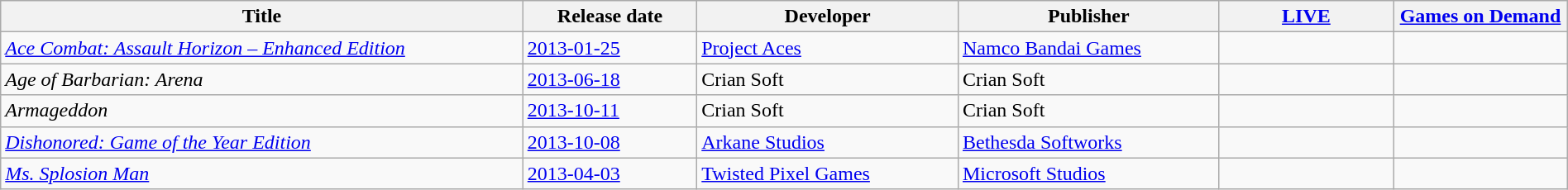<table class="wikitable sortable" style="width:100%;">
<tr>
<th width=30%>Title</th>
<th width=10%>Release date</th>
<th width=15%>Developer</th>
<th width=15%>Publisher</th>
<th width=10%><a href='#'>LIVE</a></th>
<th width=10%><a href='#'>Games on Demand</a></th>
</tr>
<tr>
<td><em><a href='#'>Ace Combat: Assault Horizon – Enhanced Edition</a></em></td>
<td><a href='#'>2013-01-25</a></td>
<td><a href='#'>Project Aces</a></td>
<td><a href='#'>Namco Bandai Games</a></td>
<td style="text-align:center;"></td>
<td style="text-align:center;"></td>
</tr>
<tr>
<td><em>Age of Barbarian: Arena</em></td>
<td><a href='#'>2013-06-18</a></td>
<td>Crian Soft</td>
<td>Crian Soft</td>
<td style="text-align:center;"></td>
<td style="text-align:center;"></td>
</tr>
<tr>
<td><em>Armageddon</em></td>
<td><a href='#'>2013-10-11</a></td>
<td>Crian Soft</td>
<td>Crian Soft</td>
<td style="text-align:center;"></td>
<td style="text-align:center;"></td>
</tr>
<tr>
<td><em><a href='#'>Dishonored: Game of the Year Edition</a></em></td>
<td><a href='#'>2013-10-08</a></td>
<td><a href='#'>Arkane Studios</a></td>
<td><a href='#'>Bethesda Softworks</a></td>
<td style="text-align:center;"></td>
<td style="text-align:center;"></td>
</tr>
<tr>
<td><em><a href='#'>Ms. Splosion Man</a></em></td>
<td><a href='#'>2013-04-03</a></td>
<td><a href='#'>Twisted Pixel Games</a></td>
<td><a href='#'>Microsoft Studios</a></td>
<td style="text-align:center;"></td>
<td style="text-align:center;"></td>
</tr>
</table>
